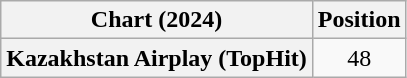<table class="wikitable plainrowheaders" style="text-align:center">
<tr>
<th>Chart (2024)</th>
<th>Position</th>
</tr>
<tr>
<th scope="row">Kazakhstan Airplay (TopHit)</th>
<td>48</td>
</tr>
</table>
